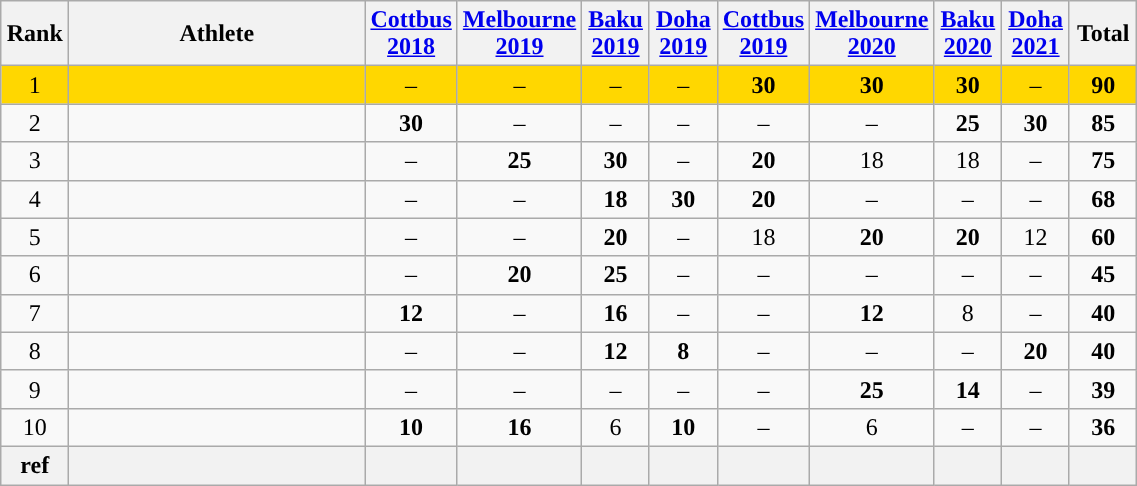<table style="width:60%;" class="wikitable">
<tr>
<th style="text-align:center; width:6%;">Rank</th>
<th style="text-align:center; width:30%;">Athlete</th>
<th style="text-align:center; width:6%;"><a href='#'>Cottbus 2018</a></th>
<th style="text-align:center; width:6%;"><a href='#'>Melbourne 2019</a></th>
<th style="text-align:center; width:6%;"><a href='#'>Baku 2019</a></th>
<th style="text-align:center; width:6%;"><a href='#'>Doha 2019</a></th>
<th style="text-align:center; width:6%;"><a href='#'>Cottbus 2019</a></th>
<th style="text-align:center; width:6%;"><a href='#'>Melbourne 2020</a></th>
<th style="text-align:center; width:6%;"><a href='#'>Baku 2020</a></th>
<th style="text-align:center; width:6%;"><a href='#'>Doha 2021</a></th>
<th style="text-align:center; width:6%;">Total</th>
</tr>
<tr scope=row style="text-align:center" bgcolor=gold>
<td>1</td>
<td align=left></td>
<td>–</td>
<td>–</td>
<td>–</td>
<td>–</td>
<td><strong>30</strong></td>
<td><strong>30</strong></td>
<td><strong>30</strong></td>
<td>–</td>
<td><strong>90</strong></td>
</tr>
<tr scope=row style="text-align:center">
<td>2</td>
<td align=left></td>
<td><strong>30</strong></td>
<td>–</td>
<td>–</td>
<td>–</td>
<td>–</td>
<td>–</td>
<td><strong>25</strong></td>
<td><strong>30</strong></td>
<td><strong>85</strong></td>
</tr>
<tr scope=row style="text-align:center">
<td>3</td>
<td align=left></td>
<td>–</td>
<td><strong>25</strong></td>
<td><strong>30</strong></td>
<td>–</td>
<td><strong>20</strong></td>
<td>18</td>
<td>18</td>
<td>–</td>
<td><strong>75</strong></td>
</tr>
<tr scope=row style="text-align:center">
<td>4</td>
<td align=left></td>
<td>–</td>
<td>–</td>
<td><strong>18</strong></td>
<td><strong>30</strong></td>
<td><strong>20</strong></td>
<td>–</td>
<td>–</td>
<td>–</td>
<td><strong>68</strong></td>
</tr>
<tr scope=row style="text-align:center">
<td>5</td>
<td align=left></td>
<td>–</td>
<td>–</td>
<td><strong>20</strong></td>
<td>–</td>
<td>18</td>
<td><strong>20</strong></td>
<td><strong>20</strong></td>
<td>12</td>
<td><strong>60</strong></td>
</tr>
<tr scope=row style="text-align:center">
<td>6</td>
<td align=left></td>
<td>–</td>
<td><strong>20</strong></td>
<td><strong>25</strong></td>
<td>–</td>
<td>–</td>
<td>–</td>
<td>–</td>
<td>–</td>
<td><strong>45</strong></td>
</tr>
<tr scope=row style="text-align:center">
<td>7</td>
<td align=left></td>
<td><strong>12</strong></td>
<td>–</td>
<td><strong>16</strong></td>
<td>–</td>
<td>–</td>
<td><strong>12</strong></td>
<td>8</td>
<td>–</td>
<td><strong>40</strong></td>
</tr>
<tr scope=row style="text-align:center">
<td>8</td>
<td align=left></td>
<td>–</td>
<td>–</td>
<td><strong>12</strong></td>
<td><strong>8</strong></td>
<td>–</td>
<td>–</td>
<td>–</td>
<td><strong>20</strong></td>
<td><strong>40</strong></td>
</tr>
<tr scope=row style="text-align:center">
<td>9</td>
<td align=left></td>
<td>–</td>
<td>–</td>
<td>–</td>
<td>–</td>
<td>–</td>
<td><strong>25</strong></td>
<td><strong>14</strong></td>
<td>–</td>
<td><strong>39</strong></td>
</tr>
<tr scope=row style="text-align:center">
<td>10</td>
<td align=left></td>
<td><strong>10</strong></td>
<td><strong>16</strong></td>
<td>6</td>
<td><strong>10</strong></td>
<td>–</td>
<td>6</td>
<td>–</td>
<td>–</td>
<td><strong>36</strong></td>
</tr>
<tr>
<th>ref</th>
<th></th>
<th></th>
<th></th>
<th></th>
<th></th>
<th></th>
<th></th>
<th></th>
<th></th>
<th></th>
</tr>
</table>
